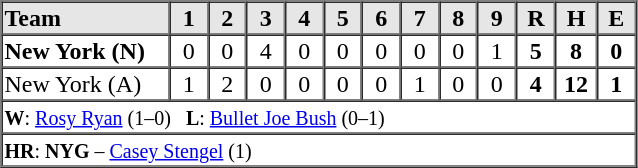<table border=1 cellspacing=0 width=425 style="margin-left:3em;">
<tr style="text-align:center; background-color:#e6e6e6;">
<th align=left width=125>Team</th>
<th width=25>1</th>
<th width=25>2</th>
<th width=25>3</th>
<th width=25>4</th>
<th width=25>5</th>
<th width=25>6</th>
<th width=25>7</th>
<th width=25>8</th>
<th width=25>9</th>
<th width=25>R</th>
<th width=25>H</th>
<th width=25>E</th>
</tr>
<tr style="text-align:center;">
<td align=left><strong>New York (N)</strong></td>
<td>0</td>
<td>0</td>
<td>4</td>
<td>0</td>
<td>0</td>
<td>0</td>
<td>0</td>
<td>0</td>
<td>1</td>
<td><strong>5</strong></td>
<td><strong>8</strong></td>
<td><strong>0</strong></td>
</tr>
<tr style="text-align:center;">
<td align=left>New York (A)</td>
<td>1</td>
<td>2</td>
<td>0</td>
<td>0</td>
<td>0</td>
<td>0</td>
<td>1</td>
<td>0</td>
<td>0</td>
<td><strong>4</strong></td>
<td><strong>12</strong></td>
<td><strong>1</strong></td>
</tr>
<tr style="text-align:left;">
<td colspan=13><small><strong>W</strong>: <a href='#'>Rosy Ryan</a> (1–0)   <strong>L</strong>: <a href='#'>Bullet Joe Bush</a> (0–1)</small></td>
</tr>
<tr style="text-align:left;">
<td colspan=13><small><strong>HR</strong>: <strong>NYG</strong> – <a href='#'>Casey Stengel</a> (1)</small></td>
</tr>
</table>
